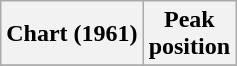<table class="wikitable">
<tr>
<th scope="col">Chart (1961)</th>
<th scope="col">Peak<br>position</th>
</tr>
<tr>
</tr>
</table>
